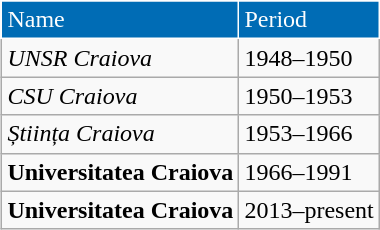<table class="wikitable" style="text-align: left" align="right">
<tr>
<td style="background:#006cb5;color:#fefefe;border:1px solid #fefefe">Name</td>
<td style="background:#006cb5;color:#fefefe;border:1px solid #fefefe">Period</td>
</tr>
<tr>
<td align=left><em>UNSR Craiova</em></td>
<td>1948–1950</td>
</tr>
<tr>
<td align=left><em>CSU Craiova</em></td>
<td>1950–1953</td>
</tr>
<tr>
<td align=left><em>Știința Craiova</em></td>
<td>1953–1966</td>
</tr>
<tr>
<td align=left><strong>Universitatea Craiova</strong></td>
<td>1966–1991</td>
</tr>
<tr>
<td align=left><strong>Universitatea Craiova</strong></td>
<td>2013–present</td>
</tr>
</table>
